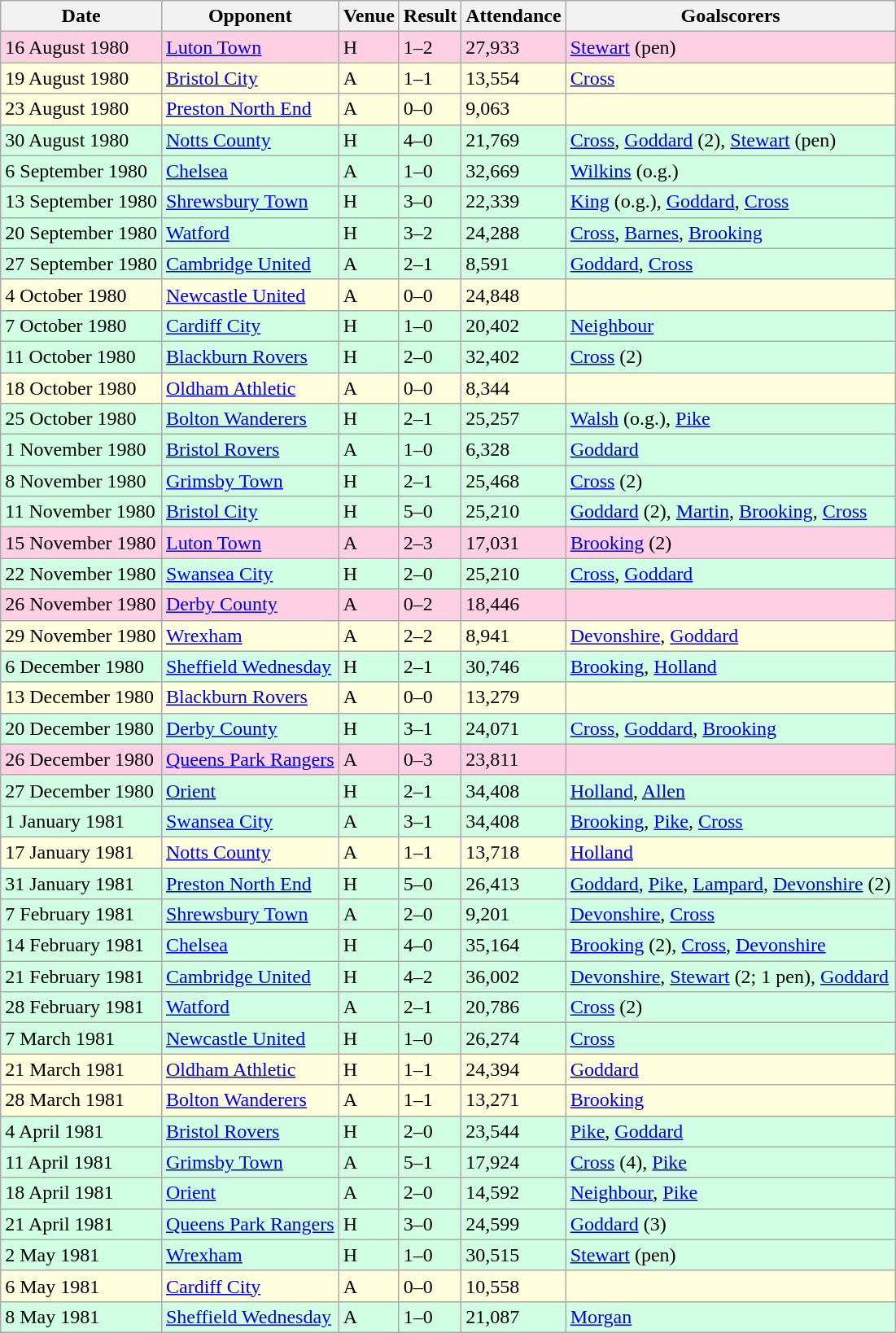<table class="wikitable">
<tr>
<th>Date</th>
<th>Opponent</th>
<th>Venue</th>
<th>Result</th>
<th>Attendance</th>
<th>Goalscorers</th>
</tr>
<tr style="background-color: #ffd0e3;">
<td>16 August 1980</td>
<td><a href='#'>Luton Town</a></td>
<td>H</td>
<td>1–2</td>
<td>27,933</td>
<td><a href='#'>Stewart</a> (pen)</td>
</tr>
<tr style="background-color: #ffffdd;">
<td>19 August 1980</td>
<td><a href='#'>Bristol City</a></td>
<td>A</td>
<td>1–1</td>
<td>13,554</td>
<td><a href='#'>Cross</a></td>
</tr>
<tr style="background-color: #ffffdd;">
<td>23 August 1980</td>
<td><a href='#'>Preston North End</a></td>
<td>A</td>
<td>0–0</td>
<td>9,063</td>
<td></td>
</tr>
<tr style="background-color: #d0ffe3;">
<td>30 August 1980</td>
<td><a href='#'>Notts County</a></td>
<td>H</td>
<td>4–0</td>
<td>21,769</td>
<td><a href='#'>Cross</a>, <a href='#'>Goddard</a> (2), <a href='#'>Stewart</a> (pen)</td>
</tr>
<tr style="background-color: #d0ffe3;">
<td>6 September 1980</td>
<td><a href='#'>Chelsea</a></td>
<td>A</td>
<td>1–0</td>
<td>32,669</td>
<td><a href='#'>Wilkins</a> (o.g.)</td>
</tr>
<tr style="background-color: #d0ffe3;">
<td>13 September 1980</td>
<td><a href='#'>Shrewsbury Town</a></td>
<td>H</td>
<td>3–0</td>
<td>22,339</td>
<td><a href='#'>King</a> (o.g.), <a href='#'>Goddard</a>, <a href='#'>Cross</a></td>
</tr>
<tr style="background-color: #d0ffe3;">
<td>20 September 1980</td>
<td><a href='#'>Watford</a></td>
<td>H</td>
<td>3–2</td>
<td>24,288</td>
<td><a href='#'>Cross</a>, <a href='#'>Barnes</a>, <a href='#'>Brooking</a></td>
</tr>
<tr style="background-color: #d0ffe3;">
<td>27 September 1980</td>
<td><a href='#'>Cambridge United</a></td>
<td>A</td>
<td>2–1</td>
<td>8,591</td>
<td><a href='#'>Goddard</a>, <a href='#'>Cross</a></td>
</tr>
<tr style="background-color: #ffffdd;">
<td>4 October 1980</td>
<td><a href='#'>Newcastle United</a></td>
<td>A</td>
<td>0–0</td>
<td>24,848</td>
<td></td>
</tr>
<tr style="background-color: #d0ffe3;">
<td>7 October 1980</td>
<td><a href='#'>Cardiff City</a></td>
<td>H</td>
<td>1–0</td>
<td>20,402</td>
<td><a href='#'>Neighbour</a></td>
</tr>
<tr style="background-color: #d0ffe3;">
<td>11 October 1980</td>
<td><a href='#'>Blackburn Rovers</a></td>
<td>H</td>
<td>2–0</td>
<td>32,402</td>
<td><a href='#'>Cross</a> (2)</td>
</tr>
<tr style="background-color: #ffffdd;">
<td>18 October 1980</td>
<td><a href='#'>Oldham Athletic</a></td>
<td>A</td>
<td>0–0</td>
<td>8,344</td>
<td></td>
</tr>
<tr style="background-color: #d0ffe3;">
<td>25 October 1980</td>
<td><a href='#'>Bolton Wanderers</a></td>
<td>H</td>
<td>2–1</td>
<td>25,257</td>
<td><a href='#'>Walsh</a> (o.g.), <a href='#'>Pike</a></td>
</tr>
<tr style="background-color: #d0ffe3;">
<td>1 November 1980</td>
<td><a href='#'>Bristol Rovers</a></td>
<td>A</td>
<td>1–0</td>
<td>6,328</td>
<td><a href='#'>Goddard</a></td>
</tr>
<tr style="background-color: #d0ffe3;">
<td>8 November 1980</td>
<td><a href='#'>Grimsby Town</a></td>
<td>H</td>
<td>2–1</td>
<td>25,468</td>
<td><a href='#'>Cross</a> (2)</td>
</tr>
<tr style="background-color: #d0ffe3;">
<td>11 November 1980</td>
<td><a href='#'>Bristol City</a></td>
<td>H</td>
<td>5–0</td>
<td>25,210</td>
<td><a href='#'>Goddard</a> (2), <a href='#'>Martin</a>, <a href='#'>Brooking</a>, <a href='#'>Cross</a></td>
</tr>
<tr style="background-color: #ffd0e3;">
<td>15 November 1980</td>
<td><a href='#'>Luton Town</a></td>
<td>A</td>
<td>2–3</td>
<td>17,031</td>
<td><a href='#'>Brooking</a> (2)</td>
</tr>
<tr style="background-color: #d0ffe3;">
<td>22 November 1980</td>
<td><a href='#'>Swansea City</a></td>
<td>H</td>
<td>2–0</td>
<td>25,210</td>
<td><a href='#'>Cross</a>, <a href='#'>Goddard</a></td>
</tr>
<tr style="background-color: #ffd0e3;">
<td>26 November 1980</td>
<td><a href='#'>Derby County</a></td>
<td>A</td>
<td>0–2</td>
<td>18,446</td>
<td></td>
</tr>
<tr style="background-color: #ffffdd;">
<td>29 November 1980</td>
<td><a href='#'>Wrexham</a></td>
<td>A</td>
<td>2–2</td>
<td>8,941</td>
<td><a href='#'>Devonshire</a>, <a href='#'>Goddard</a></td>
</tr>
<tr style="background-color: #d0ffe3;">
<td>6 December 1980</td>
<td><a href='#'>Sheffield Wednesday</a></td>
<td>H</td>
<td>2–1</td>
<td>30,746</td>
<td><a href='#'>Brooking</a>, <a href='#'>Holland</a></td>
</tr>
<tr style="background-color: #ffffdd;">
<td>13 December 1980</td>
<td><a href='#'>Blackburn Rovers</a></td>
<td>A</td>
<td>0–0</td>
<td>13,279</td>
<td></td>
</tr>
<tr style="background-color: #d0ffe3;">
<td>20 December 1980</td>
<td><a href='#'>Derby County</a></td>
<td>H</td>
<td>3–1</td>
<td>24,071</td>
<td><a href='#'>Cross</a>, <a href='#'>Goddard</a>, <a href='#'>Brooking</a></td>
</tr>
<tr style="background-color: #ffd0e3;">
<td>26 December 1980</td>
<td><a href='#'>Queens Park Rangers</a></td>
<td>A</td>
<td>0–3</td>
<td>23,811</td>
<td></td>
</tr>
<tr style="background-color: #d0ffe3;">
<td>27 December 1980</td>
<td><a href='#'>Orient</a></td>
<td>H</td>
<td>2–1</td>
<td>34,408</td>
<td><a href='#'>Holland</a>, <a href='#'>Allen</a></td>
</tr>
<tr style="background-color: #d0ffe3;">
<td>1 January 1981</td>
<td><a href='#'>Swansea City</a></td>
<td>A</td>
<td>3–1</td>
<td>34,408</td>
<td><a href='#'>Brooking</a>, <a href='#'>Pike</a>, <a href='#'>Cross</a></td>
</tr>
<tr style="background-color: #ffffdd;">
<td>17 January 1981</td>
<td><a href='#'>Notts County</a></td>
<td>A</td>
<td>1–1</td>
<td>13,718</td>
<td><a href='#'>Holland</a></td>
</tr>
<tr style="background-color: #d0ffe3;">
<td>31 January 1981</td>
<td><a href='#'>Preston North End</a></td>
<td>H</td>
<td>5–0</td>
<td>26,413</td>
<td><a href='#'>Goddard</a>, <a href='#'>Pike</a>, <a href='#'>Lampard</a>, <a href='#'>Devonshire</a> (2)</td>
</tr>
<tr style="background-color: #d0ffe3;">
<td>7 February 1981</td>
<td><a href='#'>Shrewsbury Town</a></td>
<td>A</td>
<td>2–0</td>
<td>9,201</td>
<td><a href='#'>Devonshire</a>, <a href='#'>Cross</a></td>
</tr>
<tr style="background-color: #d0ffe3;">
<td>14 February 1981</td>
<td><a href='#'>Chelsea</a></td>
<td>H</td>
<td>4–0</td>
<td>35,164</td>
<td><a href='#'>Brooking</a> (2), <a href='#'>Cross</a>, <a href='#'>Devonshire</a></td>
</tr>
<tr style="background-color: #d0ffe3;">
<td>21 February 1981</td>
<td><a href='#'>Cambridge United</a></td>
<td>H</td>
<td>4–2</td>
<td>36,002</td>
<td><a href='#'>Devonshire</a>, <a href='#'>Stewart</a> (2; 1 pen), <a href='#'>Goddard</a></td>
</tr>
<tr style="background-color: #d0ffe3;">
<td>28 February 1981</td>
<td><a href='#'>Watford</a></td>
<td>A</td>
<td>2–1</td>
<td>20,786</td>
<td><a href='#'>Cross</a> (2)</td>
</tr>
<tr style="background-color: #d0ffe3;">
<td>7 March 1981</td>
<td><a href='#'>Newcastle United</a></td>
<td>H</td>
<td>1–0</td>
<td>26,274</td>
<td><a href='#'>Cross</a></td>
</tr>
<tr style="background-color: #ffffdd;">
<td>21 March 1981</td>
<td><a href='#'>Oldham Athletic</a></td>
<td>H</td>
<td>1–1</td>
<td>24,394</td>
<td><a href='#'>Goddard</a></td>
</tr>
<tr style="background-color: #ffffdd;">
<td>28 March 1981</td>
<td><a href='#'>Bolton Wanderers</a></td>
<td>A</td>
<td>1–1</td>
<td>13,271</td>
<td><a href='#'>Brooking</a></td>
</tr>
<tr style="background-color: #d0ffe3;">
<td>4 April 1981</td>
<td><a href='#'>Bristol Rovers</a></td>
<td>H</td>
<td>2–0</td>
<td>23,544</td>
<td><a href='#'>Pike</a>, <a href='#'>Goddard</a></td>
</tr>
<tr style="background-color: #d0ffe3;">
<td>11 April 1981</td>
<td><a href='#'>Grimsby Town</a></td>
<td>A</td>
<td>5–1</td>
<td>17,924</td>
<td><a href='#'>Cross</a> (4), <a href='#'>Pike</a></td>
</tr>
<tr style="background-color: #d0ffe3;">
<td>18 April 1981</td>
<td><a href='#'>Orient</a></td>
<td>A</td>
<td>2–0</td>
<td>14,592</td>
<td><a href='#'>Neighbour</a>, <a href='#'>Pike</a></td>
</tr>
<tr style="background-color: #d0ffe3;">
<td>21 April 1981</td>
<td><a href='#'>Queens Park Rangers</a></td>
<td>H</td>
<td>3–0</td>
<td>24,599</td>
<td><a href='#'>Goddard</a> (3)</td>
</tr>
<tr style="background-color: #d0ffe3;">
<td>2 May 1981</td>
<td><a href='#'>Wrexham</a></td>
<td>H</td>
<td>1–0</td>
<td>30,515</td>
<td><a href='#'>Stewart</a> (pen)</td>
</tr>
<tr style="background-color: #ffffdd;">
<td>6 May 1981</td>
<td><a href='#'>Cardiff City</a></td>
<td>A</td>
<td>0–0</td>
<td>10,558</td>
<td></td>
</tr>
<tr style="background-color: #d0ffe3;">
<td>8 May 1981</td>
<td><a href='#'>Sheffield Wednesday</a></td>
<td>A</td>
<td>1–0</td>
<td>21,087</td>
<td><a href='#'>Morgan</a></td>
</tr>
</table>
